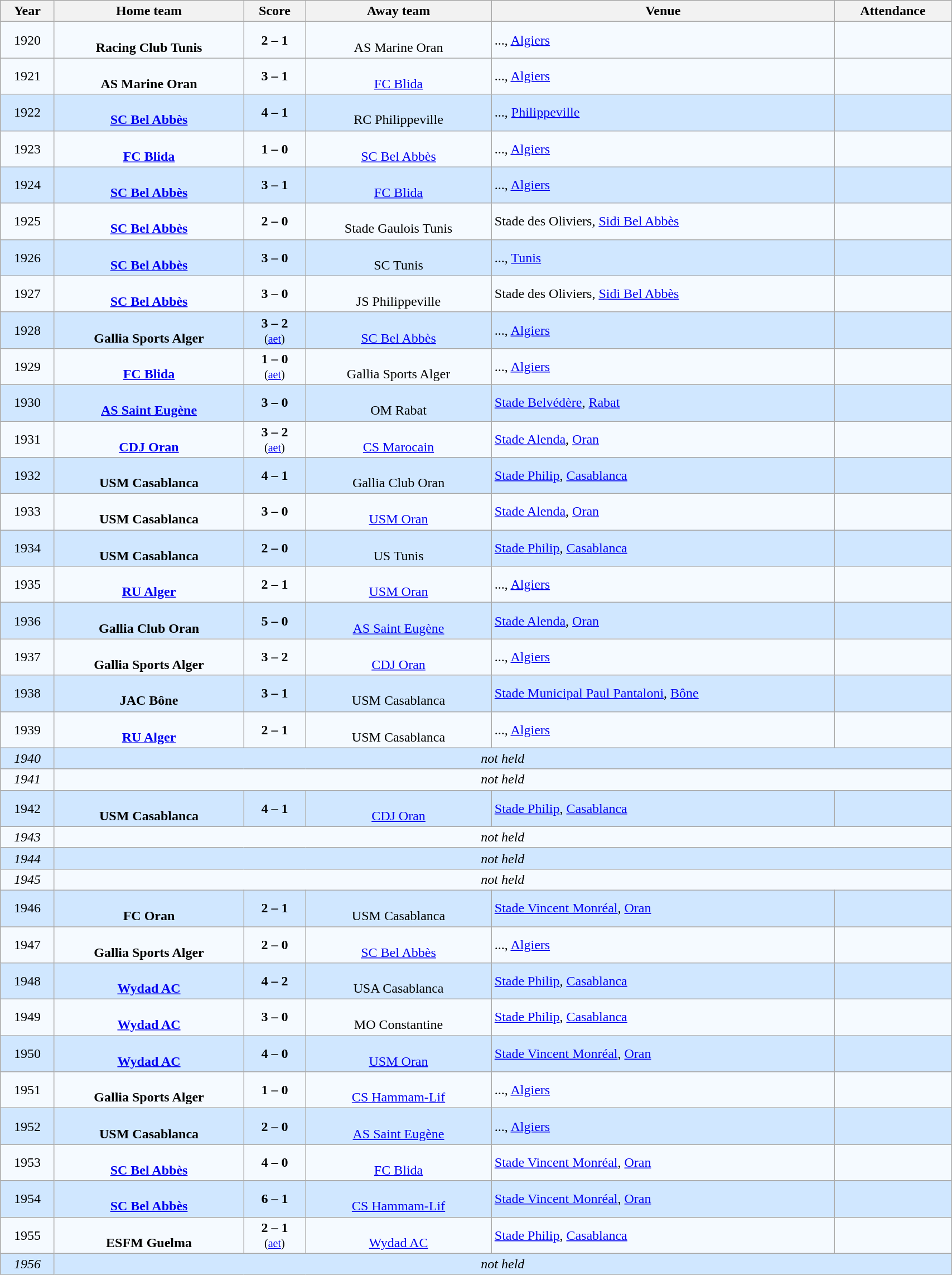<table class="wikitable" width="90%">
<tr>
<th>Year</th>
<th>Home team</th>
<th>Score</th>
<th>Away team</th>
<th>Venue</th>
<th>Attendance</th>
</tr>
<tr bgcolor=#F5FAFF>
<td align=center>1920</td>
<td align=center><br><strong>Racing Club Tunis</strong></td>
<td align=center><strong>2 – 1</strong></td>
<td align=center><br>AS Marine Oran</td>
<td>..., <a href='#'>Algiers</a></td>
<td></td>
</tr>
<tr bgcolor=#F5FAFF>
<td align=center>1921</td>
<td align=center><br><strong>AS Marine Oran</strong></td>
<td align=center><strong>3 – 1</strong></td>
<td align=center><br><a href='#'>FC Blida</a></td>
<td>..., <a href='#'>Algiers</a></td>
<td></td>
</tr>
<tr bgcolor=#D0E7FF>
<td align=center>1922</td>
<td align=center><br><strong><a href='#'>SC Bel Abbès</a></strong></td>
<td align=center><strong>4 – 1</strong></td>
<td align=center><br>RC Philippeville</td>
<td>..., <a href='#'>Philippeville</a></td>
<td></td>
</tr>
<tr bgcolor=#F5FAFF>
<td align=center>1923</td>
<td align=center><br><strong><a href='#'>FC Blida</a></strong></td>
<td align=center><strong>1 – 0</strong></td>
<td align=center><br><a href='#'>SC Bel Abbès</a></td>
<td>..., <a href='#'>Algiers</a></td>
<td></td>
</tr>
<tr bgcolor=#D0E7FF>
<td align=center>1924</td>
<td align=center><br><strong><a href='#'>SC Bel Abbès</a></strong></td>
<td align=center><strong>3 – 1</strong></td>
<td align=center><br><a href='#'>FC Blida</a></td>
<td>..., <a href='#'>Algiers</a></td>
<td></td>
</tr>
<tr bgcolor=#F5FAFF>
<td align=center>1925</td>
<td align=center><br><strong><a href='#'>SC Bel Abbès</a></strong></td>
<td align=center><strong>2 – 0</strong></td>
<td align=center><br>Stade Gaulois Tunis</td>
<td>Stade des Oliviers, <a href='#'>Sidi Bel Abbès</a></td>
<td></td>
</tr>
<tr bgcolor=#D0E7FF>
<td align=center>1926</td>
<td align=center><br><strong><a href='#'>SC Bel Abbès</a></strong></td>
<td align=center><strong>3 – 0</strong></td>
<td align=center><br>SC Tunis</td>
<td>..., <a href='#'>Tunis</a></td>
<td></td>
</tr>
<tr bgcolor=#F5FAFF>
<td align=center>1927</td>
<td align=center><br><strong><a href='#'>SC Bel Abbès</a></strong></td>
<td align=center><strong>3 – 0</strong></td>
<td align=center><br>JS Philippeville</td>
<td>Stade des Oliviers, <a href='#'>Sidi Bel Abbès</a></td>
<td></td>
</tr>
<tr bgcolor=#D0E7FF>
<td align=center>1928</td>
<td align=center><br><strong>Gallia Sports Alger</strong></td>
<td align=center><strong>3 – 2</strong><br><small>(<a href='#'>aet</a>)</small></td>
<td align=center><br><a href='#'>SC Bel Abbès</a></td>
<td>..., <a href='#'>Algiers</a></td>
<td></td>
</tr>
<tr bgcolor=#F5FAFF>
<td align=center>1929</td>
<td align=center><br><strong><a href='#'>FC Blida</a></strong></td>
<td align=center><strong>1 – 0</strong><br><small>(<a href='#'>aet</a>)</small></td>
<td align=center><br>Gallia Sports Alger</td>
<td>..., <a href='#'>Algiers</a></td>
<td></td>
</tr>
<tr bgcolor=#D0E7FF>
<td align=center>1930</td>
<td align=center><br><strong><a href='#'>AS Saint Eugène</a></strong></td>
<td align=center><strong>3 – 0</strong></td>
<td align=center><br>OM Rabat</td>
<td><a href='#'>Stade Belvédère</a>, <a href='#'>Rabat</a></td>
<td></td>
</tr>
<tr bgcolor=#F5FAFF>
<td align=center>1931</td>
<td align=center><br><strong><a href='#'>CDJ Oran</a></strong></td>
<td align=center><strong>3 – 2</strong><br><small>(<a href='#'>aet</a>)</small></td>
<td align=center><br><a href='#'>CS Marocain</a></td>
<td><a href='#'>Stade Alenda</a>, <a href='#'>Oran</a></td>
<td></td>
</tr>
<tr bgcolor=#D0E7FF>
<td align=center>1932</td>
<td align=center><br><strong>USM Casablanca</strong></td>
<td align=center><strong>4 – 1</strong></td>
<td align=center><br>Gallia Club Oran</td>
<td><a href='#'>Stade Philip</a>, <a href='#'>Casablanca</a></td>
<td></td>
</tr>
<tr bgcolor=#F5FAFF>
<td align=center>1933</td>
<td align=center><br><strong>USM Casablanca</strong></td>
<td align=center><strong>3 – 0</strong></td>
<td align=center><br><a href='#'>USM Oran</a></td>
<td><a href='#'>Stade Alenda</a>, <a href='#'>Oran</a></td>
<td></td>
</tr>
<tr bgcolor=#D0E7FF>
<td align=center>1934</td>
<td align=center><br><strong>USM Casablanca</strong></td>
<td align=center><strong>2 – 0</strong></td>
<td align=center><br>US Tunis</td>
<td><a href='#'>Stade Philip</a>, <a href='#'>Casablanca</a></td>
<td></td>
</tr>
<tr bgcolor=#F5FAFF>
<td align=center>1935</td>
<td align=center><br><strong><a href='#'>RU Alger</a></strong></td>
<td align=center><strong>2 – 1</strong></td>
<td align=center><br><a href='#'>USM Oran</a></td>
<td>..., <a href='#'>Algiers</a></td>
<td></td>
</tr>
<tr bgcolor=#D0E7FF>
<td align=center>1936</td>
<td align=center><br><strong>Gallia Club Oran</strong></td>
<td align=center><strong>5 – 0</strong></td>
<td align=center><br><a href='#'>AS Saint Eugène</a></td>
<td><a href='#'>Stade Alenda</a>, <a href='#'>Oran</a></td>
<td></td>
</tr>
<tr bgcolor=#F5FAFF>
<td align=center>1937</td>
<td align=center><br><strong>Gallia Sports Alger</strong></td>
<td align=center><strong>3 – 2</strong></td>
<td align=center><br><a href='#'>CDJ Oran</a></td>
<td>..., <a href='#'>Algiers</a></td>
<td></td>
</tr>
<tr bgcolor=#D0E7FF>
<td align=center>1938</td>
<td align=center><br><strong>JAC Bône</strong></td>
<td align=center><strong>3 – 1</strong></td>
<td align=center><br>USM Casablanca</td>
<td><a href='#'>Stade Municipal Paul Pantaloni</a>, <a href='#'>Bône</a></td>
<td></td>
</tr>
<tr bgcolor=#F5FAFF>
<td align=center>1939</td>
<td align=center><br><strong><a href='#'>RU Alger</a></strong></td>
<td align=center><strong>2 – 1</strong></td>
<td align=center><br>USM Casablanca</td>
<td>..., <a href='#'>Algiers</a></td>
<td></td>
</tr>
<tr bgcolor=#D0E7FF>
<td align=center><em>1940</em></td>
<td align=center colspan=5><em>not held</em> </td>
</tr>
<tr bgcolor=#F5FAFF>
<td align=center><em>1941</em></td>
<td align=center colspan=5><em>not held</em> </td>
</tr>
<tr bgcolor=#D0E7FF>
<td align=center>1942</td>
<td align=center><br><strong>USM Casablanca</strong></td>
<td align=center><strong>4 – 1</strong></td>
<td align=center><br><a href='#'>CDJ Oran</a></td>
<td><a href='#'>Stade Philip</a>, <a href='#'>Casablanca</a></td>
<td></td>
</tr>
<tr bgcolor=#F5FAFF>
<td align=center><em>1943</em></td>
<td align=center colspan=5><em>not held</em> </td>
</tr>
<tr bgcolor=#D0E7FF>
<td align=center><em>1944</em></td>
<td align=center colspan=5><em>not held</em> </td>
</tr>
<tr bgcolor=#F5FAFF>
<td align=center><em>1945</em></td>
<td align=center colspan=5><em>not held</em> </td>
</tr>
<tr bgcolor=#D0E7FF>
<td align=center>1946</td>
<td align=center><br><strong>FC Oran</strong></td>
<td align=center><strong>2 – 1</strong></td>
<td align=center><br>USM Casablanca</td>
<td><a href='#'>Stade Vincent Monréal</a>, <a href='#'>Oran</a></td>
<td></td>
</tr>
<tr>
</tr>
<tr bgcolor=#F5FAFF>
<td align=center>1947</td>
<td align=center><br><strong>Gallia Sports Alger</strong></td>
<td align=center><strong>2 – 0</strong></td>
<td align=center><br><a href='#'>SC Bel Abbès</a></td>
<td>..., <a href='#'>Algiers</a></td>
<td></td>
</tr>
<tr bgcolor=#D0E7FF>
<td align=center>1948</td>
<td align=center><br><strong><a href='#'>Wydad AC</a></strong></td>
<td align=center><strong>4 – 2</strong></td>
<td align=center><br>USA Casablanca</td>
<td><a href='#'>Stade Philip</a>, <a href='#'>Casablanca</a></td>
<td></td>
</tr>
<tr bgcolor=#F5FAFF>
<td align=center>1949</td>
<td align=center><br><strong><a href='#'>Wydad AC</a></strong></td>
<td align=center><strong>3 – 0</strong></td>
<td align=center><br>MO Constantine</td>
<td><a href='#'>Stade Philip</a>, <a href='#'>Casablanca</a></td>
<td></td>
</tr>
<tr bgcolor=#D0E7FF>
<td align=center>1950</td>
<td align=center><br><strong><a href='#'>Wydad AC</a></strong></td>
<td align=center><strong>4 – 0</strong></td>
<td align=center><br><a href='#'>USM Oran</a></td>
<td><a href='#'>Stade Vincent Monréal</a>, <a href='#'>Oran</a></td>
<td></td>
</tr>
<tr bgcolor=#F5FAFF>
<td align=center>1951</td>
<td align=center><br><strong>Gallia Sports Alger</strong></td>
<td align=center><strong>1 – 0</strong></td>
<td align=center><br><a href='#'>CS Hammam-Lif</a></td>
<td>..., <a href='#'>Algiers</a></td>
<td></td>
</tr>
<tr bgcolor=#D0E7FF>
<td align=center>1952</td>
<td align=center><br><strong>USM Casablanca</strong></td>
<td align=center><strong>2 – 0</strong></td>
<td align=center><br><a href='#'>AS Saint Eugène</a></td>
<td>..., <a href='#'>Algiers</a></td>
<td></td>
</tr>
<tr bgcolor=#F5FAFF>
<td align=center>1953</td>
<td align=center><br><strong><a href='#'>SC Bel Abbès</a></strong></td>
<td align=center><strong>4 – 0</strong></td>
<td align=center><br><a href='#'>FC Blida</a></td>
<td><a href='#'>Stade Vincent Monréal</a>, <a href='#'>Oran</a></td>
<td></td>
</tr>
<tr bgcolor=#D0E7FF>
<td align=center>1954</td>
<td align=center><br><strong><a href='#'>SC Bel Abbès</a></strong></td>
<td align=center><strong>6 – 1</strong></td>
<td align=center><br><a href='#'>CS Hammam-Lif</a></td>
<td><a href='#'>Stade Vincent Monréal</a>, <a href='#'>Oran</a></td>
<td></td>
</tr>
<tr bgcolor=#F5FAFF>
<td align=center>1955</td>
<td align=center><br><strong>ESFM Guelma</strong></td>
<td align=center><strong>2 – 1</strong><br><small>(<a href='#'>aet</a>)</small></td>
<td align=center><br><a href='#'>Wydad AC</a></td>
<td><a href='#'>Stade Philip</a>, <a href='#'>Casablanca</a></td>
<td></td>
</tr>
<tr bgcolor=#D0E7FF>
<td align=center><em>1956</em></td>
<td align=center colspan=5><em>not held</em></td>
</tr>
</table>
